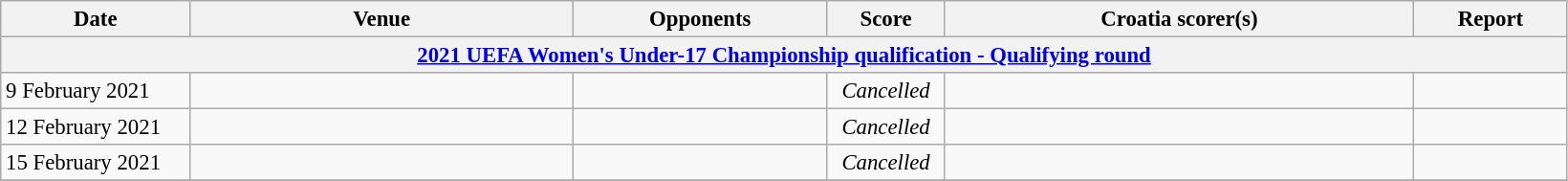<table class="wikitable" style="font-size:95%;">
<tr>
<th width=125>Date</th>
<th width=260>Venue</th>
<th width=170>Opponents</th>
<th width= 75>Score</th>
<th width=320>Croatia scorer(s)</th>
<th width=100>Report</th>
</tr>
<tr>
<th colspan=7><a href='#'>2021 UEFA Women's Under-17 Championship qualification - Qualifying round</a></th>
</tr>
<tr>
<td>9 February 2021</td>
<td></td>
<td></td>
<td align=center><em>Cancelled</em></td>
<td></td>
<td></td>
</tr>
<tr>
<td>12 February 2021</td>
<td></td>
<td></td>
<td align=center><em>Cancelled</em></td>
<td></td>
<td></td>
</tr>
<tr>
<td>15 February 2021</td>
<td></td>
<td></td>
<td align=center><em>Cancelled</em></td>
<td></td>
<td></td>
</tr>
<tr>
</tr>
</table>
